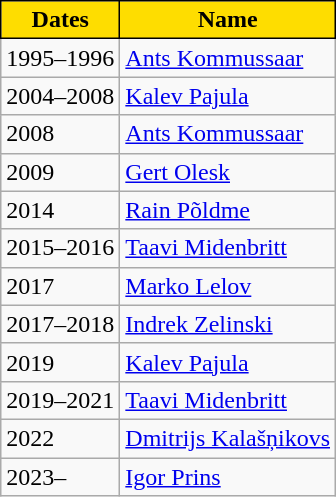<table class="wikitable">
<tr>
<th style="background:#FEDD00; color:#000; border:1px solid #000;">Dates</th>
<th style="background:#FEDD00; color:#000; border:1px solid #000;">Name</th>
</tr>
<tr>
<td>1995–1996</td>
<td> <a href='#'>Ants Kommussaar</a></td>
</tr>
<tr>
<td>2004–2008</td>
<td> <a href='#'>Kalev Pajula</a></td>
</tr>
<tr>
<td>2008</td>
<td> <a href='#'>Ants Kommussaar</a></td>
</tr>
<tr>
<td>2009</td>
<td> <a href='#'>Gert Olesk</a></td>
</tr>
<tr>
<td>2014</td>
<td> <a href='#'>Rain Põldme</a></td>
</tr>
<tr>
<td>2015–2016</td>
<td> <a href='#'>Taavi Midenbritt</a></td>
</tr>
<tr>
<td>2017</td>
<td> <a href='#'>Marko Lelov</a></td>
</tr>
<tr>
<td>2017–2018</td>
<td> <a href='#'>Indrek Zelinski</a></td>
</tr>
<tr>
<td>2019</td>
<td> <a href='#'>Kalev Pajula</a></td>
</tr>
<tr>
<td>2019–2021</td>
<td> <a href='#'>Taavi Midenbritt</a></td>
</tr>
<tr>
<td>2022</td>
<td> <a href='#'>Dmitrijs Kalašņikovs</a></td>
</tr>
<tr>
<td>2023–</td>
<td> <a href='#'>Igor Prins</a></td>
</tr>
</table>
